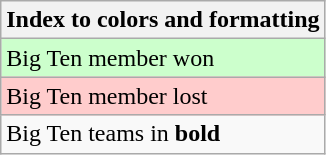<table class="wikitable">
<tr>
<th>Index to colors and formatting</th>
</tr>
<tr style="background:#cfc;">
<td>Big Ten member won</td>
</tr>
<tr style="background:#fcc;">
<td>Big Ten member lost</td>
</tr>
<tr>
<td>Big Ten teams in <strong>bold</strong></td>
</tr>
</table>
